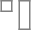<table>
<tr valign = "top">
<td><br><table cellpadding="3" cellspacing="0" border="1" style="margin:1em auto; background:#ffffff; font-size:69%; border:grey solid 1px; border-collapse:collapse;">
<tr>
<td></td>
</tr>
</table>
</td>
<td><br><table cellpadding="3" cellspacing="0" border="1" style="margin:1em auto; background:#ffffff; font-size:69%; border:grey solid 1px; border-collapse:collapse;">
<tr>
<td colspan="5" rowspan="5"><br></td>
</tr>
</table>
</td>
</tr>
</table>
